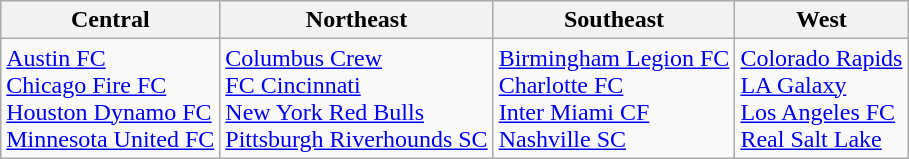<table class="wikitable">
<tr>
<th>Central</th>
<th>Northeast</th>
<th>Southeast</th>
<th>West</th>
</tr>
<tr valign="top">
<td><a href='#'>Austin FC</a> <br> <a href='#'>Chicago Fire FC</a> <br> <a href='#'>Houston Dynamo FC</a> <br> <a href='#'>Minnesota United FC</a></td>
<td><a href='#'>Columbus Crew</a> <br> <a href='#'>FC Cincinnati</a> <br> <a href='#'>New York Red Bulls</a> <br> <a href='#'>Pittsburgh Riverhounds SC</a></td>
<td><a href='#'>Birmingham Legion FC</a> <br> <a href='#'>Charlotte FC</a> <br> <a href='#'>Inter Miami CF</a> <br> <a href='#'>Nashville SC</a></td>
<td><a href='#'>Colorado Rapids</a> <br> <a href='#'>LA Galaxy</a> <br> <a href='#'>Los Angeles FC</a> <br> <a href='#'>Real Salt Lake</a></td>
</tr>
</table>
